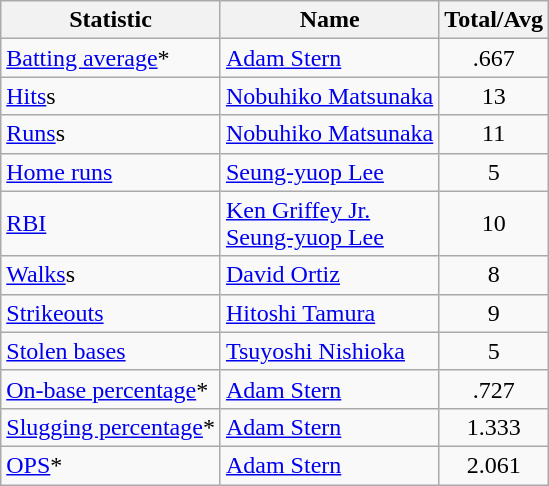<table class=wikitable>
<tr>
<th>Statistic</th>
<th>Name</th>
<th>Total/Avg</th>
</tr>
<tr>
<td><a href='#'>Batting average</a>*</td>
<td> <a href='#'>Adam Stern</a></td>
<td align=center>.667</td>
</tr>
<tr>
<td><a href='#'>Hits</a>s</td>
<td> <a href='#'>Nobuhiko Matsunaka</a></td>
<td align=center>13</td>
</tr>
<tr>
<td><a href='#'>Runs</a>s</td>
<td> <a href='#'>Nobuhiko Matsunaka</a></td>
<td align=center>11</td>
</tr>
<tr>
<td><a href='#'>Home runs</a></td>
<td> <a href='#'>Seung-yuop Lee</a></td>
<td align=center>5</td>
</tr>
<tr>
<td><a href='#'>RBI</a></td>
<td> <a href='#'>Ken Griffey Jr.</a><br> <a href='#'>Seung-yuop Lee</a></td>
<td align=center>10</td>
</tr>
<tr>
<td><a href='#'>Walks</a>s</td>
<td> <a href='#'>David Ortiz</a></td>
<td align=center>8</td>
</tr>
<tr>
<td><a href='#'>Strikeouts</a></td>
<td> <a href='#'>Hitoshi Tamura</a></td>
<td align=center>9</td>
</tr>
<tr>
<td><a href='#'>Stolen bases</a></td>
<td> <a href='#'>Tsuyoshi Nishioka</a></td>
<td align=center>5</td>
</tr>
<tr>
<td><a href='#'>On-base percentage</a>*</td>
<td> <a href='#'>Adam Stern</a></td>
<td align=center>.727</td>
</tr>
<tr>
<td><a href='#'>Slugging percentage</a>*</td>
<td> <a href='#'>Adam Stern</a></td>
<td align=center>1.333</td>
</tr>
<tr>
<td><a href='#'>OPS</a>*</td>
<td> <a href='#'>Adam Stern</a></td>
<td align=center>2.061</td>
</tr>
</table>
